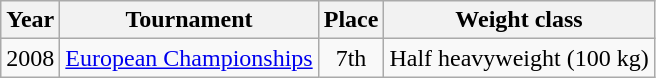<table class=wikitable>
<tr>
<th>Year</th>
<th>Tournament</th>
<th>Place</th>
<th>Weight class</th>
</tr>
<tr>
<td>2008</td>
<td><a href='#'>European Championships</a></td>
<td align="center">7th</td>
<td>Half heavyweight (100 kg)</td>
</tr>
</table>
